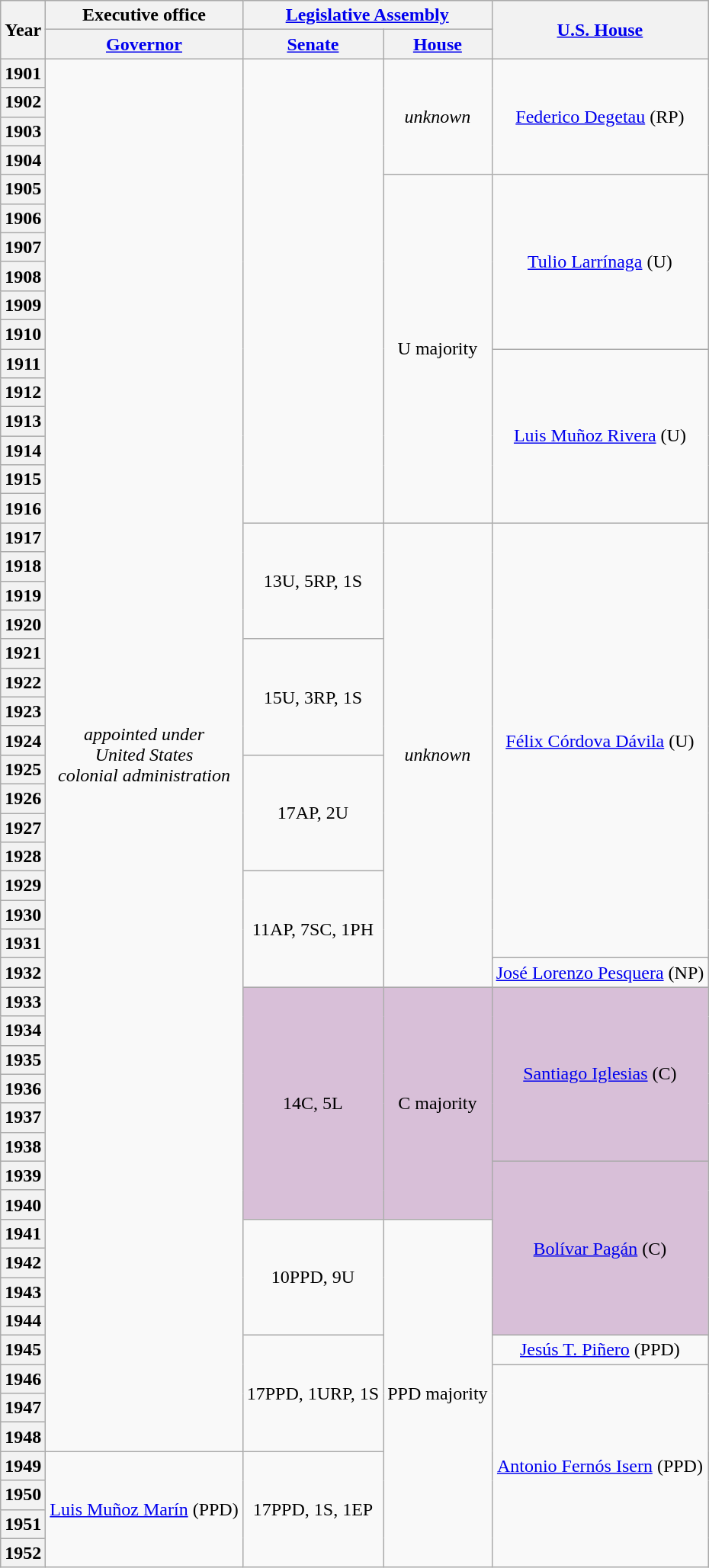<table class="wikitable sortable sticky-header-multi" style=text-align:center>
<tr>
<th rowspan=2 class=unsortable>Year</th>
<th>Executive office</th>
<th colspan=2><a href='#'>Legislative Assembly</a></th>
<th rowspan=2 class=unsortable><a href='#'>U.S. House</a></th>
</tr>
<tr>
<th class=unsortable><a href='#'>Governor</a></th>
<th class=unsortable><a href='#'>Senate</a></th>
<th class=unsortable><a href='#'>House</a></th>
</tr>
<tr>
<th>1901</th>
<td rowspan=50><em>appointed under<br>United States<br>colonial administration</em></td>
<td rowspan=16></td>
<td rowspan=4><em>unknown</em></td>
<td rowspan=4 ><a href='#'>Federico Degetau</a> (RP)</td>
</tr>
<tr>
<th>1902</th>
</tr>
<tr>
<th>1903</th>
</tr>
<tr>
<th>1904</th>
</tr>
<tr>
<th>1905</th>
<td rowspan=12 >U majority</td>
<td rowspan=6 ><a href='#'>Tulio Larrínaga</a> (U)</td>
</tr>
<tr>
<th>1906</th>
</tr>
<tr>
<th>1907</th>
</tr>
<tr>
<th>1908</th>
</tr>
<tr>
<th>1909</th>
</tr>
<tr>
<th>1910</th>
</tr>
<tr>
<th>1911</th>
<td rowspan=6 ><a href='#'>Luis Muñoz Rivera</a> (U)</td>
</tr>
<tr>
<th>1912</th>
</tr>
<tr>
<th>1913</th>
</tr>
<tr>
<th>1914</th>
</tr>
<tr>
<th>1915</th>
</tr>
<tr>
<th>1916</th>
</tr>
<tr>
<th>1917</th>
<td rowspan=4 >13U, 5RP, 1S</td>
<td rowspan=17><em>unknown</em></td>
<td rowspan=16 ><a href='#'>Félix Córdova Dávila</a> (U)</td>
</tr>
<tr>
<th>1918</th>
</tr>
<tr>
<th>1919</th>
</tr>
<tr>
<th>1920</th>
</tr>
<tr>
<th>1921</th>
<td rowspan=4 >15U, 3RP, 1S</td>
</tr>
<tr>
<th>1922</th>
</tr>
<tr>
<th>1923</th>
</tr>
<tr>
<th>1924</th>
</tr>
<tr>
<th>1925</th>
<td rowspan=4 >17AP, 2U</td>
</tr>
<tr>
<th>1926</th>
</tr>
<tr>
<th>1927</th>
</tr>
<tr>
<th>1928</th>
</tr>
<tr>
<th>1929</th>
<td rowspan=5 >11AP, 7SC, 1PH</td>
</tr>
<tr>
<th>1930</th>
</tr>
<tr>
<th>1931</th>
</tr>
<tr>
<th rowspan=2>1932</th>
</tr>
<tr>
<td><a href='#'>José Lorenzo Pesquera</a> (NP)</td>
</tr>
<tr>
<th>1933</th>
<td rowspan=8 bgcolor=#D8BFD8>14C, 5L</td>
<td rowspan=8 bgcolor=#D8BFD8>C majority</td>
<td rowspan=6 bgcolor=#D8BFD8><a href='#'>Santiago Iglesias</a> (C)</td>
</tr>
<tr>
<th>1934</th>
</tr>
<tr>
<th>1935</th>
</tr>
<tr>
<th>1936</th>
</tr>
<tr>
<th>1937</th>
</tr>
<tr>
<th>1938</th>
</tr>
<tr>
<th>1939</th>
<td rowspan=6 bgcolor=#D8BFD8><a href='#'>Bolívar Pagán</a> (C)</td>
</tr>
<tr>
<th>1940</th>
</tr>
<tr>
<th>1941</th>
<td rowspan=4 >10PPD, 9U</td>
<td rowspan=13 >PPD majority</td>
</tr>
<tr>
<th>1942</th>
</tr>
<tr>
<th>1943</th>
</tr>
<tr>
<th>1944</th>
</tr>
<tr>
<th>1945</th>
<td rowspan=5 >17PPD, 1URP, 1S</td>
<td rowspan=2 ><a href='#'>Jesús T. Piñero</a> (PPD)</td>
</tr>
<tr>
<th rowspan=2>1946</th>
</tr>
<tr>
<td rowspan=7 ><a href='#'>Antonio Fernós Isern</a> (PPD)</td>
</tr>
<tr>
<th>1947</th>
</tr>
<tr>
<th>1948</th>
</tr>
<tr>
<th>1949</th>
<td rowspan=4 ><a href='#'>Luis Muñoz Marín</a> (PPD)</td>
<td rowspan=4 >17PPD, 1S, 1EP</td>
</tr>
<tr>
<th>1950</th>
</tr>
<tr>
<th>1951</th>
</tr>
<tr>
<th>1952</th>
</tr>
</table>
